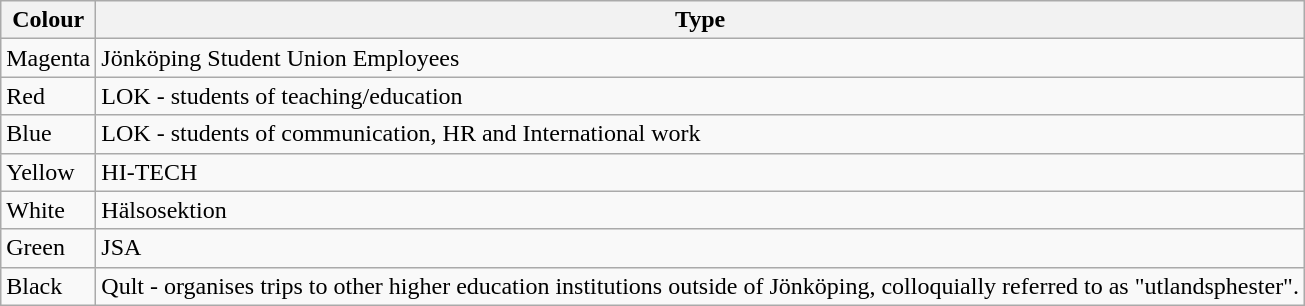<table class="wikitable">
<tr>
<th>Colour</th>
<th>Type</th>
</tr>
<tr>
<td>Magenta</td>
<td>Jönköping Student Union Employees</td>
</tr>
<tr>
<td>Red</td>
<td>LOK - students of teaching/education</td>
</tr>
<tr>
<td>Blue</td>
<td>LOK - students of communication, HR and International work</td>
</tr>
<tr>
<td>Yellow</td>
<td>HI-TECH</td>
</tr>
<tr>
<td>White</td>
<td>Hälsosektion</td>
</tr>
<tr>
<td>Green</td>
<td>JSA</td>
</tr>
<tr>
<td>Black</td>
<td>Qult - organises trips to other higher education institutions outside of Jönköping, colloquially referred to as "utlandsphester".</td>
</tr>
</table>
